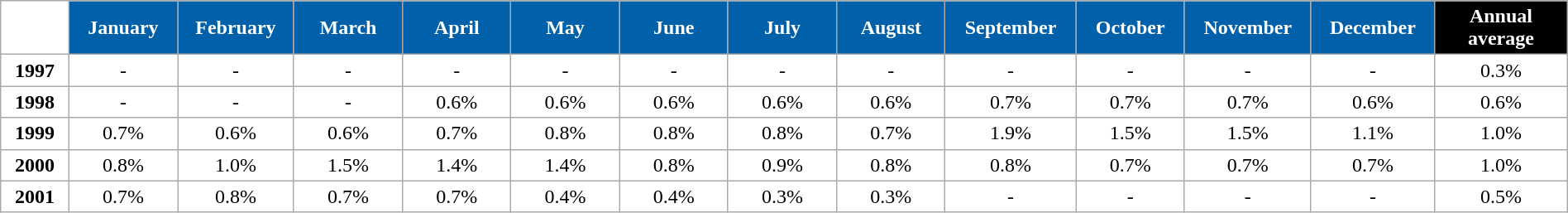<table class="wikitable" style="width:100%; margin:auto; background:#ffffff;">
<tr>
<th style="background:#FFFFFF; color:#FFFFFF;" width="35px"></th>
<th style="background:#0060A9; color:#FFFFFF;" width="60px">January</th>
<th style="background:#0060A9; color:#FFFFFF;" width="60px">February</th>
<th style="background:#0060A9; color:#FFFFFF;" width="60px">March</th>
<th style="background:#0060A9; color:#FFFFFF;" width="60px">April</th>
<th style="background:#0060A9; color:#FFFFFF;" width="60px">May</th>
<th style="background:#0060A9; color:#FFFFFF;" width="60px">June</th>
<th style="background:#0060A9; color:#FFFFFF;" width="60px">July</th>
<th style="background:#0060A9; color:#FFFFFF;" width="60px">August</th>
<th style="background:#0060A9; color:#FFFFFF;" width="60px">September</th>
<th style="background:#0060A9; color:#FFFFFF;" width="60px">October</th>
<th style="background:#0060A9; color:#FFFFFF;" width="60px">November</th>
<th style="background:#0060A9; color:#FFFFFF;" width="60px">December</th>
<th style="background:#000000; color:#FFFFFF;" width="75px">Annual average</th>
</tr>
<tr align="center">
<td><strong>1997</strong></td>
<td>-</td>
<td>-</td>
<td>-</td>
<td>-</td>
<td>-</td>
<td>-</td>
<td>-</td>
<td>-</td>
<td>-</td>
<td>-</td>
<td>-</td>
<td>-</td>
<td>0.3%</td>
</tr>
<tr align="center">
<td><strong>1998</strong></td>
<td>-</td>
<td>-</td>
<td>-</td>
<td>0.6%</td>
<td>0.6%</td>
<td>0.6%</td>
<td>0.6%</td>
<td>0.6%</td>
<td>0.7%</td>
<td>0.7%</td>
<td>0.7%</td>
<td>0.6%</td>
<td> 0.6%</td>
</tr>
<tr align="center">
<td><strong>1999</strong></td>
<td>0.7%</td>
<td>0.6%</td>
<td>0.6%</td>
<td>0.7%</td>
<td>0.8%</td>
<td>0.8%</td>
<td>0.8%</td>
<td>0.7%</td>
<td>1.9%</td>
<td>1.5%</td>
<td>1.5%</td>
<td>1.1%</td>
<td> 1.0%</td>
</tr>
<tr align="center">
<td><strong>2000</strong></td>
<td>0.8%</td>
<td>1.0%</td>
<td>1.5%</td>
<td>1.4%</td>
<td>1.4%</td>
<td>0.8%</td>
<td>0.9%</td>
<td>0.8%</td>
<td>0.8%</td>
<td>0.7%</td>
<td>0.7%</td>
<td>0.7%</td>
<td>1.0%</td>
</tr>
<tr align="center">
<td><strong>2001</strong></td>
<td>0.7%</td>
<td>0.8%</td>
<td>0.7%</td>
<td>0.7%</td>
<td>0.4%</td>
<td>0.4%</td>
<td>0.3%</td>
<td>0.3%</td>
<td>-</td>
<td>-</td>
<td>-</td>
<td>-</td>
<td> 0.5%</td>
</tr>
</table>
